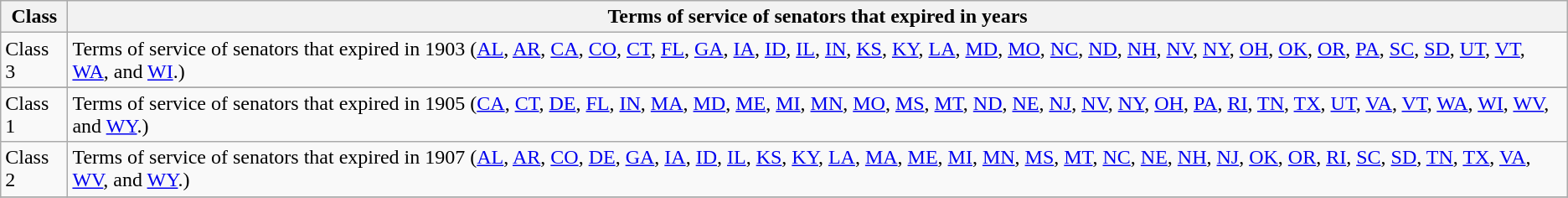<table class="wikitable sortable">
<tr valign=bottom>
<th>Class</th>
<th>Terms of service of senators that expired in years</th>
</tr>
<tr>
<td>Class 3</td>
<td>Terms of service of senators that expired in 1903 (<a href='#'>AL</a>, <a href='#'>AR</a>, <a href='#'>CA</a>, <a href='#'>CO</a>, <a href='#'>CT</a>, <a href='#'>FL</a>, <a href='#'>GA</a>, <a href='#'>IA</a>, <a href='#'>ID</a>, <a href='#'>IL</a>, <a href='#'>IN</a>, <a href='#'>KS</a>, <a href='#'>KY</a>, <a href='#'>LA</a>, <a href='#'>MD</a>, <a href='#'>MO</a>, <a href='#'>NC</a>, <a href='#'>ND</a>, <a href='#'>NH</a>, <a href='#'>NV</a>, <a href='#'>NY</a>, <a href='#'>OH</a>, <a href='#'>OK</a>, <a href='#'>OR</a>, <a href='#'>PA</a>, <a href='#'>SC</a>, <a href='#'>SD</a>, <a href='#'>UT</a>, <a href='#'>VT</a>, <a href='#'>WA</a>, and <a href='#'>WI</a>.)</td>
</tr>
<tr>
</tr>
<tr>
<td>Class 1</td>
<td>Terms of service of senators that expired in 1905 (<a href='#'>CA</a>, <a href='#'>CT</a>, <a href='#'>DE</a>, <a href='#'>FL</a>, <a href='#'>IN</a>, <a href='#'>MA</a>, <a href='#'>MD</a>, <a href='#'>ME</a>,  <a href='#'>MI</a>, <a href='#'>MN</a>, <a href='#'>MO</a>, <a href='#'>MS</a>, <a href='#'>MT</a>, <a href='#'>ND</a>, <a href='#'>NE</a>, <a href='#'>NJ</a>,  <a href='#'>NV</a>, <a href='#'>NY</a>, <a href='#'>OH</a>, <a href='#'>PA</a>, <a href='#'>RI</a>, <a href='#'>TN</a>, <a href='#'>TX</a>, <a href='#'>UT</a>, <a href='#'>VA</a>, <a href='#'>VT</a>, <a href='#'>WA</a>, <a href='#'>WI</a>, <a href='#'>WV</a>, and <a href='#'>WY</a>.)</td>
</tr>
<tr>
<td>Class 2</td>
<td>Terms of service of senators that expired in 1907 (<a href='#'>AL</a>, <a href='#'>AR</a>, <a href='#'>CO</a>, <a href='#'>DE</a>, <a href='#'>GA</a>, <a href='#'>IA</a>, <a href='#'>ID</a>, <a href='#'>IL</a>, <a href='#'>KS</a>, <a href='#'>KY</a>, <a href='#'>LA</a>, <a href='#'>MA</a>, <a href='#'>ME</a>, <a href='#'>MI</a>, <a href='#'>MN</a>, <a href='#'>MS</a>, <a href='#'>MT</a>, <a href='#'>NC</a>, <a href='#'>NE</a>, <a href='#'>NH</a>, <a href='#'>NJ</a>, <a href='#'>OK</a>, <a href='#'>OR</a>, <a href='#'>RI</a>, <a href='#'>SC</a>, <a href='#'>SD</a>, <a href='#'>TN</a>, <a href='#'>TX</a>, <a href='#'>VA</a>, <a href='#'>WV</a>, and <a href='#'>WY</a>.)</td>
</tr>
<tr>
</tr>
</table>
